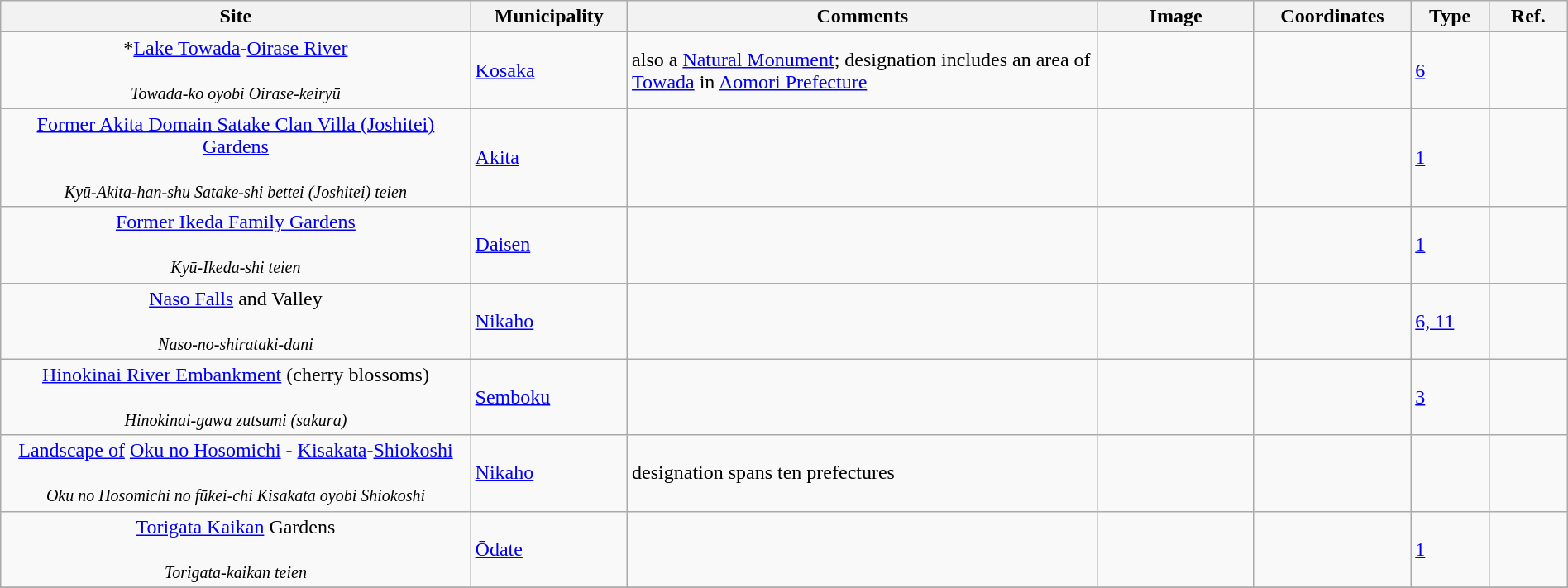<table class="wikitable sortable"  style="width:100%;">
<tr>
<th width="30%" align="left">Site</th>
<th width="10%" align="left">Municipality</th>
<th width="30%" align="left" class="unsortable">Comments</th>
<th width="10%" align="left"  class="unsortable">Image</th>
<th width="10%" align="left" class="unsortable">Coordinates</th>
<th width="5%" align="left">Type</th>
<th width="5%" align="left"  class="unsortable">Ref.</th>
</tr>
<tr>
<td align="center">*<a href='#'>Lake Towada</a>-<a href='#'>Oirase River</a><br><br><small><em>Towada-ko oyobi Oirase-keiryū</em></small></td>
<td><a href='#'>Kosaka</a></td>
<td>also a <a href='#'>Natural Monument</a>; designation includes an area of <a href='#'>Towada</a> in <a href='#'>Aomori Prefecture</a></td>
<td></td>
<td></td>
<td><a href='#'>6</a></td>
<td></td>
</tr>
<tr>
<td align="center"><a href='#'>Former Akita Domain Satake Clan Villa (Joshitei) Gardens</a><br><br><small><em>Kyū-Akita-han-shu Satake-shi bettei (Joshitei) teien</em></small></td>
<td><a href='#'>Akita</a></td>
<td></td>
<td></td>
<td></td>
<td><a href='#'>1</a></td>
<td></td>
</tr>
<tr>
<td align="center"><a href='#'>Former Ikeda Family Gardens</a><br><br><small><em>Kyū-Ikeda-shi teien</em></small></td>
<td><a href='#'>Daisen</a></td>
<td></td>
<td></td>
<td></td>
<td><a href='#'>1</a></td>
<td></td>
</tr>
<tr>
<td align="center"><a href='#'>Naso Falls</a> and Valley<br><br><small><em>Naso-no-shirataki-dani</em></small></td>
<td><a href='#'>Nikaho</a></td>
<td></td>
<td></td>
<td></td>
<td><a href='#'>6, 11</a></td>
<td></td>
</tr>
<tr>
<td align="center"><a href='#'>Hinokinai River Embankment</a> (cherry blossoms)<br><br><small><em>Hinokinai-gawa zutsumi (sakura)</em></small></td>
<td><a href='#'>Semboku</a></td>
<td></td>
<td></td>
<td></td>
<td><a href='#'>3</a></td>
<td></td>
</tr>
<tr>
<td align="center"><a href='#'>Landscape of</a> <a href='#'>Oku no Hosomichi</a> - <a href='#'>Kisakata</a>-<a href='#'>Shiokoshi</a><br><br><small><em>Oku no Hosomichi no fūkei-chi Kisakata oyobi Shiokoshi</em></small></td>
<td><a href='#'>Nikaho</a></td>
<td>designation spans ten prefectures</td>
<td></td>
<td></td>
<td></td>
<td></td>
</tr>
<tr>
<td align="center"><a href='#'>Torigata Kaikan</a> Gardens<br><br><small><em>Torigata-kaikan teien</em></small></td>
<td><a href='#'>Ōdate</a></td>
<td></td>
<td></td>
<td></td>
<td><a href='#'>1</a></td>
<td></td>
</tr>
<tr>
</tr>
</table>
